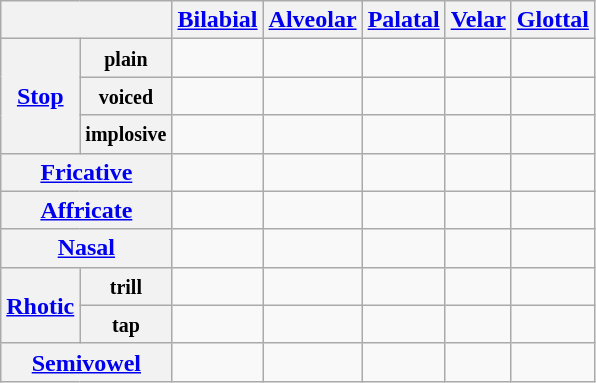<table class="wikitable" style="text-align:center">
<tr>
<th colspan="2"></th>
<th><a href='#'>Bilabial</a></th>
<th><a href='#'>Alveolar</a></th>
<th><a href='#'>Palatal</a></th>
<th><a href='#'>Velar</a></th>
<th><a href='#'>Glottal</a></th>
</tr>
<tr>
<th rowspan="3"><a href='#'>Stop</a></th>
<th><small>plain</small></th>
<td></td>
<td></td>
<td></td>
<td></td>
<td></td>
</tr>
<tr>
<th><small>voiced</small></th>
<td></td>
<td></td>
<td></td>
<td></td>
<td></td>
</tr>
<tr>
<th><small>implosive</small></th>
<td></td>
<td></td>
<td></td>
<td></td>
<td></td>
</tr>
<tr>
<th colspan="2"><a href='#'>Fricative</a></th>
<td></td>
<td></td>
<td></td>
<td></td>
<td></td>
</tr>
<tr>
<th colspan="2"><a href='#'>Affricate</a></th>
<td></td>
<td></td>
<td></td>
<td></td>
<td></td>
</tr>
<tr>
<th colspan="2"><a href='#'>Nasal</a></th>
<td></td>
<td></td>
<td></td>
<td></td>
<td></td>
</tr>
<tr>
<th rowspan="2"><a href='#'>Rhotic</a></th>
<th><small>trill</small></th>
<td></td>
<td></td>
<td></td>
<td></td>
<td></td>
</tr>
<tr>
<th><small>tap</small></th>
<td></td>
<td></td>
<td></td>
<td></td>
<td></td>
</tr>
<tr>
<th colspan="2"><a href='#'>Semivowel</a></th>
<td></td>
<td></td>
<td></td>
<td></td>
<td></td>
</tr>
</table>
